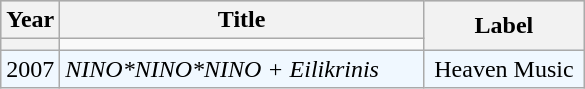<table class="wikitable"|width=100%>
<tr bgcolor="#CCCCCC" align="center">
<th width="20">Year</th>
<th width="235">Title</th>
<th width="100" rowspan="2">Label</th>
</tr>
<tr>
<th></th>
</tr>
<tr bgcolor="#F0F8FF" align="center">
<td>2007</td>
<td align="left"><em>NINO*NINO*NINO + Eilikrinis</em></td>
<td align="center">Heaven Music</td>
</tr>
</table>
